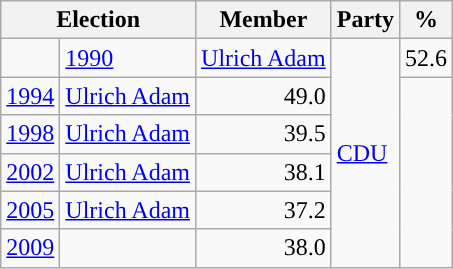<table class="wikitable">
<tr>
<th colspan="2">Election</th>
<th>Member</th>
<th>Party</th>
<th>%</th>
</tr>
<tr>
<td></td>
<td><a href='#'>1990</a></td>
<td><a href='#'>Ulrich Adam</a></td>
<td rowspan="6"><a href='#'>CDU</a></td>
<td align="right">52.6</td>
</tr>
<tr>
<td><a href='#'>1994</a></td>
<td><a href='#'>Ulrich Adam</a></td>
<td align="right">49.0</td>
</tr>
<tr>
<td><a href='#'>1998</a></td>
<td><a href='#'>Ulrich Adam</a></td>
<td align="right">39.5</td>
</tr>
<tr>
<td><a href='#'>2002</a></td>
<td><a href='#'>Ulrich Adam</a></td>
<td align="right">38.1</td>
</tr>
<tr>
<td><a href='#'>2005</a></td>
<td><a href='#'>Ulrich Adam</a></td>
<td align="right">37.2</td>
</tr>
<tr>
<td><a href='#'>2009</a></td>
<td></td>
<td align="right">38.0</td>
</tr>
</table>
